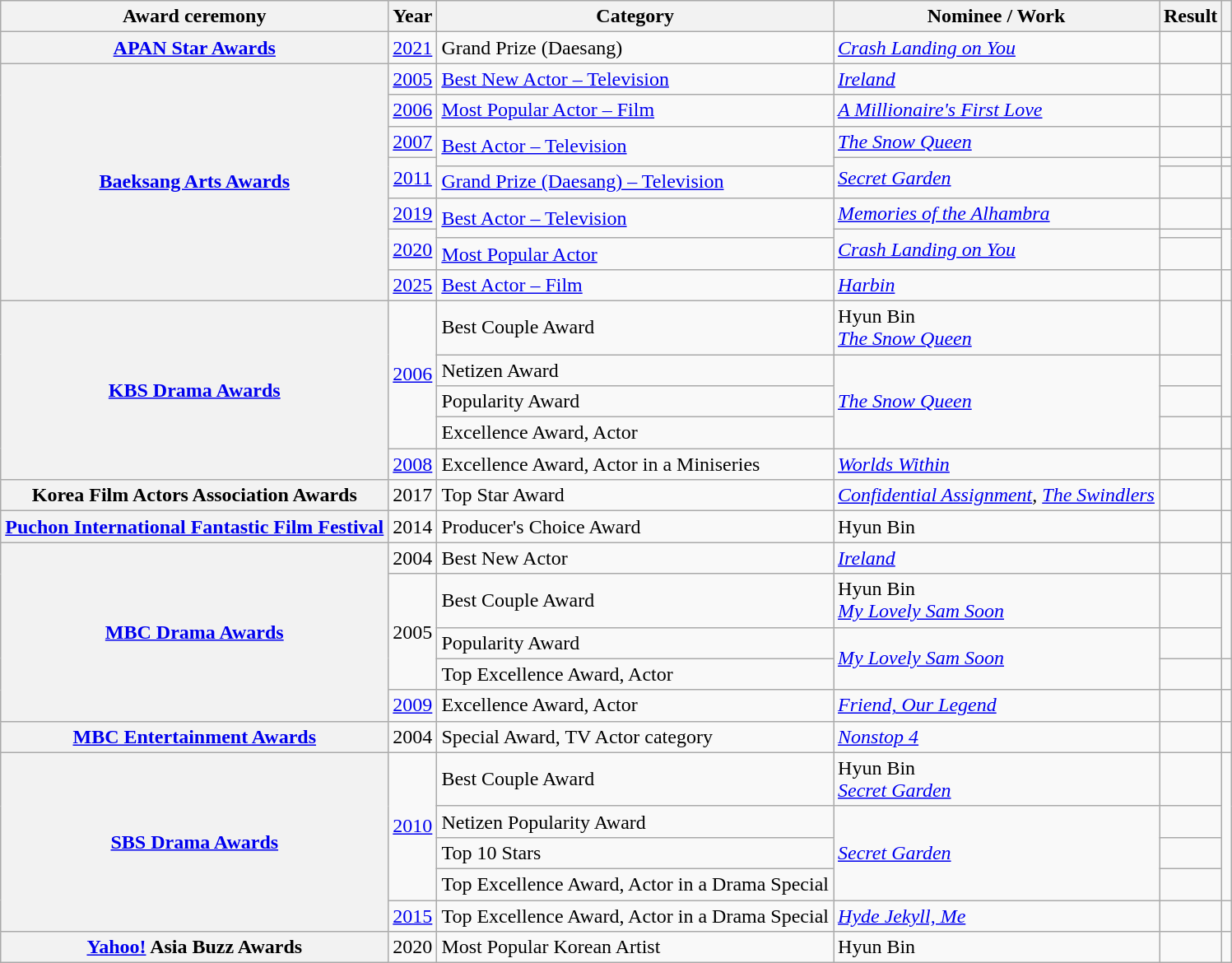<table class="wikitable plainrowheaders sortable">
<tr>
<th scope="col">Award ceremony</th>
<th scope="col">Year</th>
<th scope="col">Category</th>
<th scope="col">Nominee / Work</th>
<th scope="col">Result</th>
<th scope="col" class="unsortable"></th>
</tr>
<tr>
<th scope="row"><a href='#'>APAN Star Awards</a></th>
<td style="text-align:center"><a href='#'>2021</a></td>
<td>Grand Prize (Daesang)</td>
<td><em><a href='#'>Crash Landing on You</a></em></td>
<td></td>
<td style="text-align:center"></td>
</tr>
<tr>
<th scope="row" rowspan="9"><a href='#'>Baeksang Arts Awards</a></th>
<td style="text-align:center"><a href='#'>2005</a></td>
<td><a href='#'>Best New Actor – Television</a></td>
<td><em><a href='#'>Ireland</a></em></td>
<td></td>
<td></td>
</tr>
<tr>
<td style="text-align:center"><a href='#'>2006</a></td>
<td><a href='#'>Most Popular Actor – Film</a></td>
<td><em><a href='#'>A Millionaire's First Love</a></em></td>
<td></td>
<td style="text-align:center"></td>
</tr>
<tr>
<td style="text-align:center"><a href='#'>2007</a></td>
<td rowspan="2"><a href='#'>Best Actor – Television</a></td>
<td><em><a href='#'>The Snow Queen</a></em></td>
<td></td>
<td></td>
</tr>
<tr>
<td style="text-align:center" rowspan="2"><a href='#'>2011</a></td>
<td rowspan="2"><em><a href='#'>Secret Garden</a></em></td>
<td></td>
<td style="text-align:center"></td>
</tr>
<tr>
<td><a href='#'>Grand Prize (Daesang) – Television</a></td>
<td></td>
<td></td>
</tr>
<tr>
<td style="text-align:center"><a href='#'>2019</a></td>
<td rowspan="2"><a href='#'>Best Actor – Television</a></td>
<td><em><a href='#'>Memories of the Alhambra</a></em></td>
<td></td>
<td style="text-align:center"></td>
</tr>
<tr>
<td style="text-align:center" rowspan="2"><a href='#'>2020</a></td>
<td rowspan="2"><em><a href='#'>Crash Landing on You</a></em></td>
<td></td>
<td style="text-align:center" rowspan="2"><br></td>
</tr>
<tr>
<td><a href='#'>Most Popular Actor</a></td>
<td></td>
</tr>
<tr>
<td style="text-align:center"><a href='#'>2025</a></td>
<td><a href='#'>Best Actor – Film</a></td>
<td><em><a href='#'>Harbin</a></em></td>
<td></td>
<td style="text-align:center"></td>
</tr>
<tr>
<th scope="row" rowspan="5"><a href='#'>KBS Drama Awards</a></th>
<td style="text-align:center" rowspan="4"><a href='#'>2006</a></td>
<td>Best Couple Award</td>
<td>Hyun Bin <br><em><a href='#'>The Snow Queen</a></em></td>
<td></td>
<td style="text-align:center" rowspan="3"></td>
</tr>
<tr>
<td>Netizen Award</td>
<td rowspan="3"><em><a href='#'>The Snow Queen</a></em></td>
<td></td>
</tr>
<tr>
<td>Popularity Award</td>
<td></td>
</tr>
<tr>
<td>Excellence Award, Actor</td>
<td></td>
<td></td>
</tr>
<tr>
<td style="text-align:center"><a href='#'>2008</a></td>
<td>Excellence Award, Actor in a Miniseries</td>
<td><em><a href='#'>Worlds Within</a></em></td>
<td></td>
<td></td>
</tr>
<tr>
<th scope="row">Korea Film Actors Association Awards</th>
<td style="text-align:center">2017</td>
<td>Top Star Award</td>
<td><em><a href='#'>Confidential Assignment</a>, <a href='#'>The Swindlers</a></em></td>
<td></td>
<td style="text-align:center"></td>
</tr>
<tr>
<th scope="row"><a href='#'>Puchon International Fantastic Film Festival</a></th>
<td style="text-align:center">2014</td>
<td>Producer's Choice Award</td>
<td>Hyun Bin</td>
<td></td>
<td style="text-align:center"></td>
</tr>
<tr>
<th scope="row" rowspan="5"><a href='#'>MBC Drama Awards</a></th>
<td style="text-align:center">2004</td>
<td>Best New Actor</td>
<td><em><a href='#'>Ireland</a></em></td>
<td></td>
<td style="text-align:center"></td>
</tr>
<tr>
<td style="text-align:center" rowspan="3">2005</td>
<td>Best Couple Award</td>
<td>Hyun Bin <br><em><a href='#'>My Lovely Sam Soon</a></em></td>
<td></td>
<td style="text-align:center" rowspan="2"></td>
</tr>
<tr>
<td>Popularity Award</td>
<td rowspan="2"><em><a href='#'>My Lovely Sam Soon</a></em></td>
<td></td>
</tr>
<tr>
<td>Top Excellence Award, Actor</td>
<td></td>
<td style="text-align:center"></td>
</tr>
<tr>
<td style="text-align:center"><a href='#'>2009</a></td>
<td>Excellence Award, Actor</td>
<td><em><a href='#'>Friend, Our Legend</a></em></td>
<td></td>
<td></td>
</tr>
<tr>
<th scope="row"><a href='#'>MBC Entertainment Awards</a></th>
<td style="text-align:center">2004</td>
<td>Special Award, TV Actor category</td>
<td><em><a href='#'>Nonstop 4</a></em></td>
<td></td>
<td style="text-align:center"></td>
</tr>
<tr>
<th scope="row" rowspan="5"><a href='#'>SBS Drama Awards</a></th>
<td style="text-align:center" rowspan="4"><a href='#'>2010</a></td>
<td>Best Couple Award</td>
<td>Hyun Bin <br><em><a href='#'>Secret Garden</a></em></td>
<td></td>
<td rowspan="4"></td>
</tr>
<tr>
<td>Netizen Popularity Award</td>
<td rowspan="3"><em><a href='#'>Secret Garden</a></em></td>
<td></td>
</tr>
<tr>
<td>Top 10 Stars</td>
<td></td>
</tr>
<tr>
<td>Top Excellence Award, Actor in a Drama Special</td>
<td></td>
</tr>
<tr>
<td style="text-align:center"><a href='#'>2015</a></td>
<td>Top Excellence Award, Actor in a Drama Special</td>
<td><em><a href='#'>Hyde Jekyll, Me</a></em></td>
<td></td>
<td></td>
</tr>
<tr>
<th scope="row"><a href='#'>Yahoo!</a> Asia Buzz Awards</th>
<td style="text-align:center">2020</td>
<td>Most Popular Korean Artist</td>
<td>Hyun Bin</td>
<td></td>
<td style="text-align:center"></td>
</tr>
</table>
